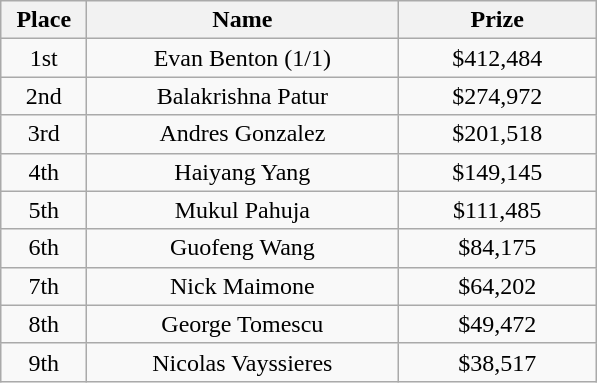<table class="wikitable">
<tr>
<th width="50">Place</th>
<th width="200">Name</th>
<th width="125">Prize</th>
</tr>
<tr>
<td align=center>1st</td>
<td align=center> Evan Benton (1/1)</td>
<td align=center>$412,484</td>
</tr>
<tr>
<td align=center>2nd</td>
<td align=center> Balakrishna Patur</td>
<td align=center>$274,972</td>
</tr>
<tr>
<td align=center>3rd</td>
<td align=center> Andres Gonzalez</td>
<td align=center>$201,518</td>
</tr>
<tr>
<td align=center>4th</td>
<td align=center> Haiyang Yang</td>
<td align=center>$149,145</td>
</tr>
<tr>
<td align=center>5th</td>
<td align=center> Mukul Pahuja</td>
<td align=center>$111,485</td>
</tr>
<tr>
<td align=center>6th</td>
<td align=center> Guofeng Wang</td>
<td align=center>$84,175</td>
</tr>
<tr>
<td align=center>7th</td>
<td align=center> Nick Maimone</td>
<td align=center>$64,202</td>
</tr>
<tr>
<td align=center>8th</td>
<td align=center> George Tomescu</td>
<td align=center>$49,472</td>
</tr>
<tr>
<td align=center>9th</td>
<td align=center> Nicolas Vayssieres</td>
<td align=center>$38,517</td>
</tr>
</table>
